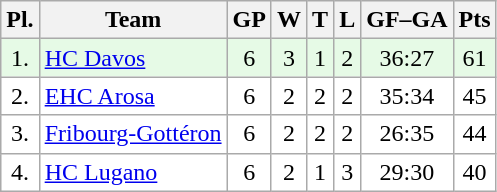<table class="wikitable">
<tr>
<th>Pl.</th>
<th>Team</th>
<th>GP</th>
<th>W</th>
<th>T</th>
<th>L</th>
<th>GF–GA</th>
<th>Pts</th>
</tr>
<tr align="center " bgcolor="#e6fae6">
<td>1.</td>
<td align="left"><a href='#'>HC Davos</a></td>
<td>6</td>
<td>3</td>
<td>1</td>
<td>2</td>
<td>36:27</td>
<td>61</td>
</tr>
<tr align="center "  bgcolor="#FFFFFF">
<td>2.</td>
<td align="left"><a href='#'>EHC Arosa</a></td>
<td>6</td>
<td>2</td>
<td>2</td>
<td>2</td>
<td>35:34</td>
<td>45</td>
</tr>
<tr align="center "  bgcolor="#FFFFFF">
<td>3.</td>
<td align="left"><a href='#'>Fribourg-Gottéron</a></td>
<td>6</td>
<td>2</td>
<td>2</td>
<td>2</td>
<td>26:35</td>
<td>44</td>
</tr>
<tr align="center "  bgcolor="#FFFFFF">
<td>4.</td>
<td align="left"><a href='#'>HC Lugano</a></td>
<td>6</td>
<td>2</td>
<td>1</td>
<td>3</td>
<td>29:30</td>
<td>40</td>
</tr>
</table>
